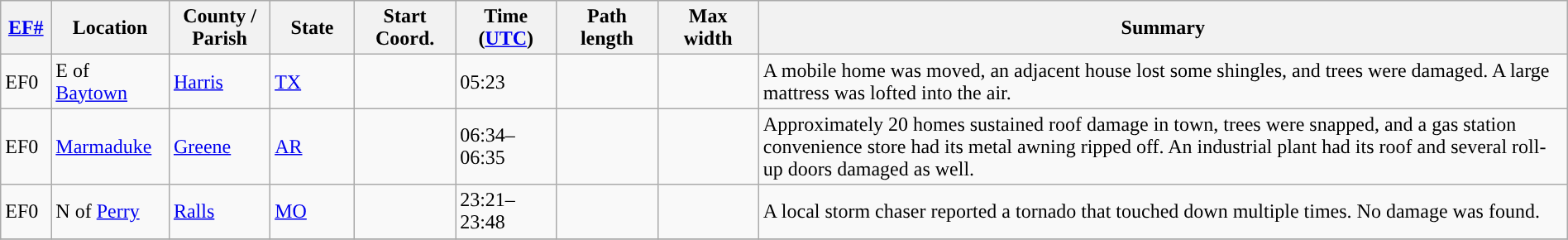<table class="wikitable sortable" style="width:100%;">
<tr>
<th scope="col" style="width:3%; text-align:center;"><a href='#'>EF#</a></th>
<th scope="col" style="width:7%; text-align:center;" class="unsortable">Location</th>
<th scope="col" style="width:6%; text-align:center;" class="unsortable">County / Parish</th>
<th scope="col" style="width:5%; text-align:center;">State</th>
<th scope="col" style="width:6%; text-align:center;">Start Coord.</th>
<th scope="col" style="width:6%; text-align:center;">Time (<a href='#'>UTC</a>)</th>
<th scope="col" style="width:6%; text-align:center;">Path length</th>
<th scope="col" style="width:6%; text-align:center;">Max width</th>
<th scope="col" class="unsortable" style="width:48%; text-align:center;">Summary</th>
</tr>
<tr>
<td>EF0</td>
<td>E of <a href='#'>Baytown</a></td>
<td><a href='#'>Harris</a></td>
<td><a href='#'>TX</a></td>
<td></td>
<td>05:23</td>
<td></td>
<td></td>
<td>A mobile home was moved, an adjacent house lost some shingles, and trees were damaged. A large mattress was lofted into the air.</td>
</tr>
<tr>
<td>EF0</td>
<td><a href='#'>Marmaduke</a></td>
<td><a href='#'>Greene</a></td>
<td><a href='#'>AR</a></td>
<td></td>
<td>06:34–06:35</td>
<td></td>
<td></td>
<td>Approximately 20 homes sustained roof damage in town, trees were snapped, and a gas station convenience store had its metal awning ripped off. An industrial plant had its roof and several roll-up doors damaged as well.</td>
</tr>
<tr>
<td>EF0</td>
<td>N of <a href='#'>Perry</a></td>
<td><a href='#'>Ralls</a></td>
<td><a href='#'>MO</a></td>
<td></td>
<td>23:21–23:48</td>
<td></td>
<td></td>
<td>A local storm chaser reported a tornado that touched down multiple times. No damage was found.</td>
</tr>
<tr>
</tr>
</table>
